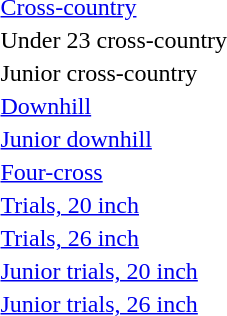<table>
<tr>
<td><a href='#'>Cross-country</a></td>
<td></td>
<td></td>
<td></td>
</tr>
<tr>
<td>Under 23 cross-country</td>
<td></td>
<td></td>
<td></td>
</tr>
<tr>
<td>Junior cross-country</td>
<td></td>
<td></td>
<td></td>
</tr>
<tr>
<td><a href='#'>Downhill</a></td>
<td></td>
<td></td>
<td></td>
</tr>
<tr>
<td><a href='#'>Junior downhill</a></td>
<td></td>
<td></td>
<td></td>
</tr>
<tr>
<td><a href='#'>Four-cross</a></td>
<td></td>
<td></td>
<td></td>
</tr>
<tr>
<td><a href='#'>Trials, 20 inch</a></td>
<td></td>
<td></td>
<td></td>
</tr>
<tr>
<td><a href='#'>Trials, 26 inch</a></td>
<td></td>
<td></td>
<td></td>
</tr>
<tr>
<td><a href='#'>Junior trials, 20 inch</a></td>
<td></td>
<td></td>
<td></td>
</tr>
<tr>
<td><a href='#'>Junior trials, 26 inch</a></td>
<td></td>
<td></td>
<td></td>
</tr>
</table>
